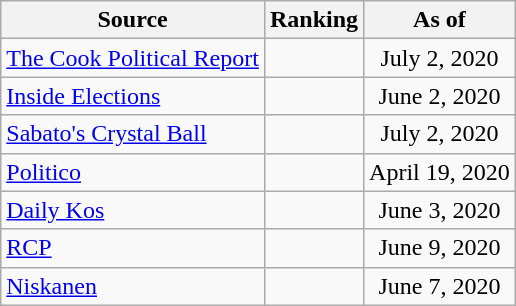<table class="wikitable" style="text-align:center">
<tr>
<th>Source</th>
<th>Ranking</th>
<th>As of</th>
</tr>
<tr>
<td align="left"><a href='#'>The Cook Political Report</a></td>
<td></td>
<td>July 2, 2020</td>
</tr>
<tr>
<td align="left"><a href='#'>Inside Elections</a></td>
<td></td>
<td>June 2, 2020</td>
</tr>
<tr>
<td align="left"><a href='#'>Sabato's Crystal Ball</a></td>
<td></td>
<td>July 2, 2020</td>
</tr>
<tr>
<td align="left"><a href='#'>Politico</a></td>
<td></td>
<td>April 19, 2020</td>
</tr>
<tr>
<td align="left"><a href='#'>Daily Kos</a></td>
<td></td>
<td>June 3, 2020</td>
</tr>
<tr>
<td align="left"><a href='#'>RCP</a></td>
<td></td>
<td>June 9, 2020</td>
</tr>
<tr>
<td align="left"><a href='#'>Niskanen</a></td>
<td></td>
<td>June 7, 2020</td>
</tr>
</table>
